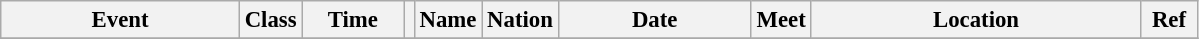<table class="wikitable" style="font-size: 95%;">
<tr>
<th style="width:10em">Event</th>
<th>Class</th>
<th style="width:4em">Time</th>
<th class="unsortable"></th>
<th>Name</th>
<th>Nation</th>
<th style="width:8em">Date</th>
<th>Meet</th>
<th style="width:14em">Location</th>
<th style="width:2em">Ref</th>
</tr>
<tr>
</tr>
</table>
